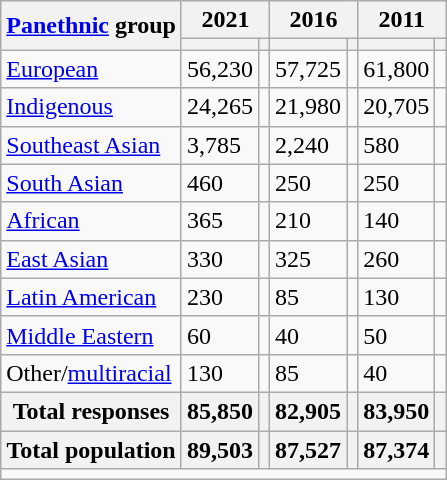<table class="wikitable collapsible sortable">
<tr>
<th rowspan="2"><a href='#'>Panethnic</a> group</th>
<th colspan="2">2021</th>
<th colspan="2">2016</th>
<th colspan="2">2011</th>
</tr>
<tr>
<th><a href='#'></a></th>
<th></th>
<th></th>
<th></th>
<th></th>
<th></th>
</tr>
<tr>
<td><a href='#'>European</a></td>
<td>56,230</td>
<td></td>
<td>57,725</td>
<td></td>
<td>61,800</td>
<td></td>
</tr>
<tr>
<td><a href='#'>Indigenous</a></td>
<td>24,265</td>
<td></td>
<td>21,980</td>
<td></td>
<td>20,705</td>
<td></td>
</tr>
<tr>
<td><a href='#'>Southeast Asian</a></td>
<td>3,785</td>
<td></td>
<td>2,240</td>
<td></td>
<td>580</td>
<td></td>
</tr>
<tr>
<td><a href='#'>South Asian</a></td>
<td>460</td>
<td></td>
<td>250</td>
<td></td>
<td>250</td>
<td></td>
</tr>
<tr>
<td><a href='#'>African</a></td>
<td>365</td>
<td></td>
<td>210</td>
<td></td>
<td>140</td>
<td></td>
</tr>
<tr>
<td><a href='#'>East Asian</a></td>
<td>330</td>
<td></td>
<td>325</td>
<td></td>
<td>260</td>
<td></td>
</tr>
<tr>
<td><a href='#'>Latin American</a></td>
<td>230</td>
<td></td>
<td>85</td>
<td></td>
<td>130</td>
<td></td>
</tr>
<tr>
<td><a href='#'>Middle Eastern</a></td>
<td>60</td>
<td></td>
<td>40</td>
<td></td>
<td>50</td>
<td></td>
</tr>
<tr>
<td>Other/<a href='#'>multiracial</a></td>
<td>130</td>
<td></td>
<td>85</td>
<td></td>
<td>40</td>
<td></td>
</tr>
<tr>
<th>Total responses</th>
<th>85,850</th>
<th></th>
<th>82,905</th>
<th></th>
<th>83,950</th>
<th></th>
</tr>
<tr class="sortbottom">
<th>Total population</th>
<th>89,503</th>
<th></th>
<th>87,527</th>
<th></th>
<th>87,374</th>
<th></th>
</tr>
<tr class="sortbottom">
<td colspan="15"></td>
</tr>
</table>
